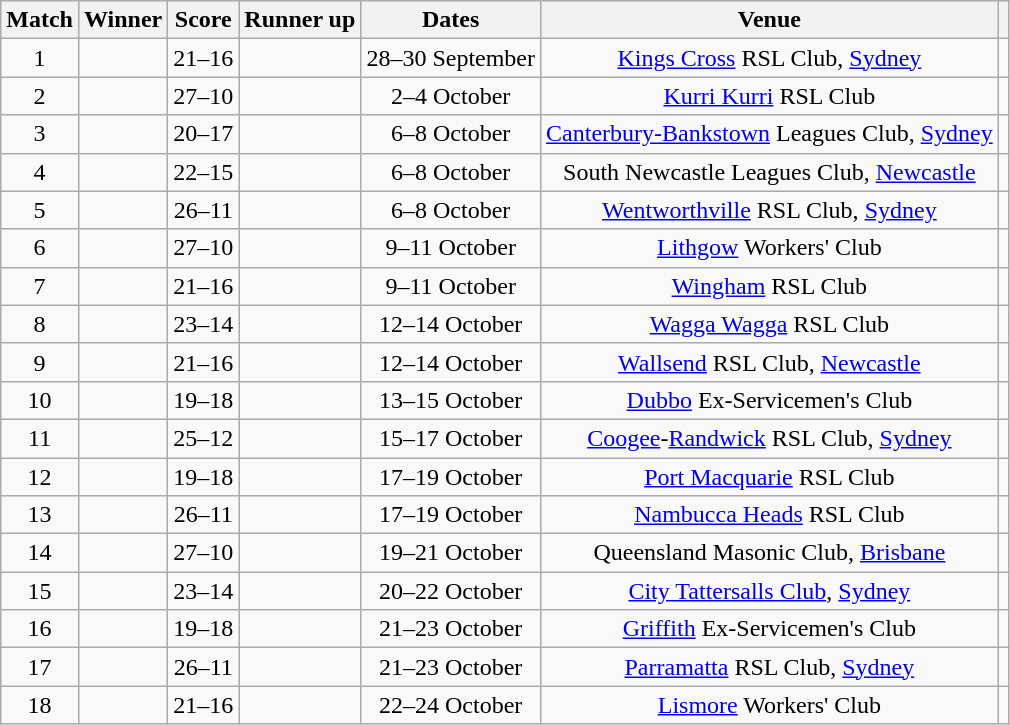<table class="wikitable" style="text-align:center">
<tr>
<th scope="col">Match</th>
<th scope="col">Winner</th>
<th scope="col">Score</th>
<th scope="col">Runner up</th>
<th scope="col">Dates</th>
<th scope="col">Venue</th>
<th scope="col"></th>
</tr>
<tr>
<td>1</td>
<td align=left></td>
<td>21–16</td>
<td align=left></td>
<td>28–30 September</td>
<td><a href='#'>Kings Cross</a> RSL Club, <a href='#'>Sydney</a></td>
<td></td>
</tr>
<tr>
<td>2</td>
<td align=left></td>
<td>27–10</td>
<td align=left></td>
<td>2–4 October</td>
<td><a href='#'>Kurri Kurri</a> RSL Club</td>
<td></td>
</tr>
<tr>
<td>3</td>
<td align=left></td>
<td>20–17</td>
<td align=left></td>
<td>6–8 October</td>
<td><a href='#'>Canterbury-Bankstown</a> Leagues Club, <a href='#'>Sydney</a></td>
<td></td>
</tr>
<tr>
<td>4</td>
<td align=left></td>
<td>22–15</td>
<td align=left></td>
<td>6–8 October</td>
<td>South Newcastle Leagues Club, <a href='#'>Newcastle</a></td>
<td></td>
</tr>
<tr>
<td>5</td>
<td align=left></td>
<td>26–11</td>
<td align=left></td>
<td>6–8 October</td>
<td><a href='#'>Wentworthville</a> RSL Club, <a href='#'>Sydney</a></td>
<td></td>
</tr>
<tr>
<td>6</td>
<td align=left></td>
<td>27–10</td>
<td align=left></td>
<td>9–11 October</td>
<td><a href='#'>Lithgow</a> Workers' Club</td>
<td></td>
</tr>
<tr>
<td>7</td>
<td align=left></td>
<td>21–16</td>
<td align=left></td>
<td>9–11 October</td>
<td><a href='#'>Wingham</a> RSL Club</td>
<td></td>
</tr>
<tr>
<td>8</td>
<td align=left></td>
<td>23–14</td>
<td align=left></td>
<td>12–14 October</td>
<td><a href='#'>Wagga Wagga</a> RSL Club</td>
<td></td>
</tr>
<tr>
<td>9</td>
<td align=left></td>
<td>21–16</td>
<td align=left></td>
<td>12–14 October</td>
<td><a href='#'>Wallsend</a> RSL Club, <a href='#'>Newcastle</a></td>
<td></td>
</tr>
<tr>
<td>10</td>
<td align=left></td>
<td>19–18</td>
<td align=left></td>
<td>13–15 October</td>
<td><a href='#'>Dubbo</a> Ex-Servicemen's Club</td>
<td></td>
</tr>
<tr>
<td>11</td>
<td align=left></td>
<td>25–12</td>
<td align=left></td>
<td>15–17 October</td>
<td><a href='#'>Coogee</a>-<a href='#'>Randwick</a> RSL Club, <a href='#'>Sydney</a></td>
<td></td>
</tr>
<tr>
<td>12</td>
<td align=left></td>
<td>19–18</td>
<td align=left></td>
<td>17–19 October</td>
<td><a href='#'>Port Macquarie</a> RSL Club</td>
<td></td>
</tr>
<tr>
<td>13</td>
<td align=left></td>
<td>26–11</td>
<td align=left></td>
<td>17–19 October</td>
<td><a href='#'>Nambucca Heads</a> RSL Club</td>
<td></td>
</tr>
<tr>
<td>14</td>
<td align=left></td>
<td>27–10</td>
<td align=left></td>
<td>19–21 October</td>
<td>Queensland Masonic Club, <a href='#'>Brisbane</a></td>
<td></td>
</tr>
<tr>
<td>15</td>
<td align=left></td>
<td>23–14</td>
<td align=left></td>
<td>20–22 October</td>
<td><a href='#'>City Tattersalls Club</a>, <a href='#'>Sydney</a></td>
<td></td>
</tr>
<tr>
<td>16</td>
<td align=left></td>
<td>19–18</td>
<td align=left></td>
<td>21–23 October</td>
<td><a href='#'>Griffith</a> Ex-Servicemen's Club</td>
<td></td>
</tr>
<tr>
<td>17</td>
<td align=left></td>
<td>26–11</td>
<td align=left></td>
<td>21–23 October</td>
<td><a href='#'>Parramatta</a> RSL Club, <a href='#'>Sydney</a></td>
<td></td>
</tr>
<tr>
<td>18</td>
<td align=left></td>
<td>21–16</td>
<td align=left></td>
<td>22–24 October</td>
<td><a href='#'>Lismore</a> Workers' Club</td>
<td></td>
</tr>
</table>
